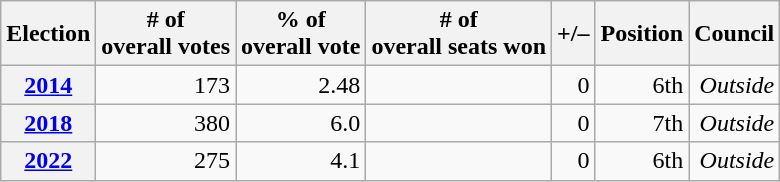<table class="wikitable" style="text-align: right;">
<tr>
<th>Election</th>
<th># of<br>overall votes</th>
<th>% of<br>overall vote</th>
<th># of<br>overall seats won</th>
<th>+/–</th>
<th>Position</th>
<th>Council</th>
</tr>
<tr>
<th><a href='#'>2014</a></th>
<td> 173</td>
<td> 2.48</td>
<td></td>
<td> 0</td>
<td> 6th</td>
<td><em>Outside</em></td>
</tr>
<tr>
<th><a href='#'>2018</a></th>
<td> 380</td>
<td> 6.0</td>
<td></td>
<td> 0</td>
<td> 7th</td>
<td><em>Outside</em></td>
</tr>
<tr>
<th><a href='#'>2022</a></th>
<td> 275</td>
<td> 4.1</td>
<td></td>
<td> 0</td>
<td> 6th</td>
<td><em>Outside</em></td>
</tr>
</table>
